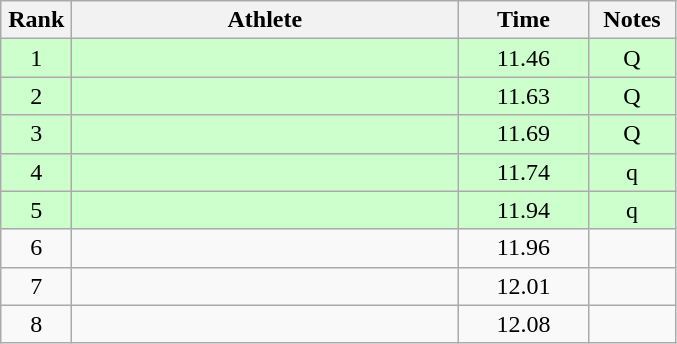<table class="wikitable" style="text-align:center">
<tr>
<th width=40>Rank</th>
<th width=250>Athlete</th>
<th width=80>Time</th>
<th width=50>Notes</th>
</tr>
<tr bgcolor=ccffcc>
<td>1</td>
<td align=left></td>
<td>11.46</td>
<td>Q</td>
</tr>
<tr bgcolor=ccffcc>
<td>2</td>
<td align=left></td>
<td>11.63</td>
<td>Q</td>
</tr>
<tr bgcolor=ccffcc>
<td>3</td>
<td align=left></td>
<td>11.69</td>
<td>Q</td>
</tr>
<tr bgcolor=ccffcc>
<td>4</td>
<td align=left></td>
<td>11.74</td>
<td>q</td>
</tr>
<tr bgcolor=ccffcc>
<td>5</td>
<td align=left></td>
<td>11.94</td>
<td>q</td>
</tr>
<tr>
<td>6</td>
<td align=left></td>
<td>11.96</td>
<td></td>
</tr>
<tr>
<td>7</td>
<td align=left></td>
<td>12.01</td>
<td></td>
</tr>
<tr>
<td>8</td>
<td align=left></td>
<td>12.08</td>
<td></td>
</tr>
</table>
